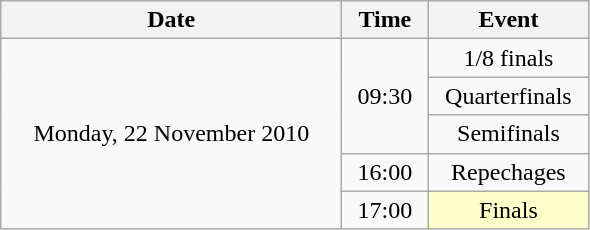<table class = "wikitable" style="text-align:center;">
<tr>
<th width=220>Date</th>
<th width=50>Time</th>
<th width=100>Event</th>
</tr>
<tr>
<td rowspan=5>Monday, 22 November 2010</td>
<td rowspan=3>09:30</td>
<td>1/8 finals</td>
</tr>
<tr>
<td>Quarterfinals</td>
</tr>
<tr>
<td>Semifinals</td>
</tr>
<tr>
<td>16:00</td>
<td>Repechages</td>
</tr>
<tr>
<td>17:00</td>
<td bgcolor=ffffcc>Finals</td>
</tr>
</table>
